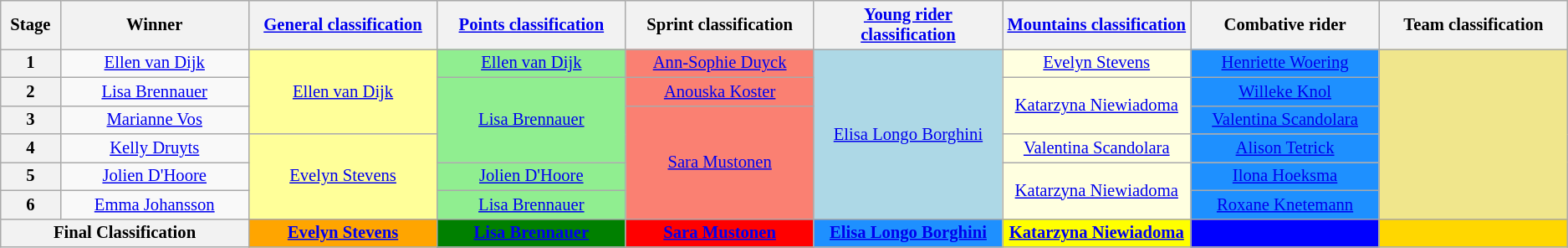<table class="wikitable" style="text-align: center; font-size:86%;">
<tr style="background-color: #efefef;">
<th width="1%">Stage</th>
<th width="7%">Winner</th>
<th width="7%"><a href='#'>General classification</a><br></th>
<th width="7%"><a href='#'>Points classification</a><br></th>
<th width="7%">Sprint classification<br></th>
<th width="7%"><a href='#'>Young rider classification</a><br></th>
<th width="7%"><a href='#'>Mountains classification</a><br></th>
<th width="7%">Combative rider<br></th>
<th width="7%">Team classification<br></th>
</tr>
<tr>
<th>1</th>
<td><a href='#'>Ellen van Dijk</a></td>
<td style="background:#ff9;" rowspan=3><a href='#'>Ellen van Dijk</a></td>
<td style="background:lightgreen;"><a href='#'>Ellen van Dijk</a></td>
<td style="background:salmon;"><a href='#'>Ann-Sophie Duyck</a></td>
<td style="background:lightblue;" rowspan=6><a href='#'>Elisa Longo Borghini</a></td>
<td style="background:lightyellow;"><a href='#'>Evelyn Stevens</a></td>
<td style="background:dodgerblue;"><a href='#'>Henriette Woering</a></td>
<td style="background:khaki;" rowspan=6></td>
</tr>
<tr>
<th>2</th>
<td><a href='#'>Lisa Brennauer</a></td>
<td style="background:lightgreen;" rowspan=3><a href='#'>Lisa Brennauer</a></td>
<td style="background:salmon;"><a href='#'>Anouska Koster</a></td>
<td style="background:lightyellow;" rowspan=2><a href='#'>Katarzyna Niewiadoma</a></td>
<td style="background:dodgerblue;"><a href='#'>Willeke Knol</a></td>
</tr>
<tr>
<th>3</th>
<td><a href='#'>Marianne Vos</a></td>
<td style="background:salmon;" rowspan=4><a href='#'>Sara Mustonen</a></td>
<td style="background:dodgerblue;"><a href='#'>Valentina Scandolara</a></td>
</tr>
<tr>
<th>4</th>
<td><a href='#'>Kelly Druyts</a></td>
<td style="background:#ff9;" rowspan=3><a href='#'>Evelyn Stevens</a></td>
<td style="background:lightyellow;"><a href='#'>Valentina Scandolara</a></td>
<td style="background:dodgerblue;"><a href='#'>Alison Tetrick</a></td>
</tr>
<tr>
<th>5</th>
<td><a href='#'>Jolien D'Hoore</a></td>
<td style="background:lightgreen;"><a href='#'>Jolien D'Hoore</a></td>
<td style="background:lightyellow;" rowspan=2><a href='#'>Katarzyna Niewiadoma</a></td>
<td style="background:dodgerblue;"><a href='#'>Ilona Hoeksma</a></td>
</tr>
<tr>
<th>6</th>
<td><a href='#'>Emma Johansson</a></td>
<td style="background:lightgreen;"><a href='#'>Lisa Brennauer</a></td>
<td style="background:dodgerblue;"><a href='#'>Roxane Knetemann</a></td>
</tr>
<tr>
<th colspan=2><strong>Final Classification</strong></th>
<th style="background:orange;"><a href='#'>Evelyn Stevens</a></th>
<th style="background:green;"><a href='#'>Lisa Brennauer</a></th>
<th style="background:red;"><a href='#'>Sara Mustonen</a></th>
<th style="background:dodgerblue;"><a href='#'>Elisa Longo Borghini</a></th>
<th style="background:yellow;"><a href='#'>Katarzyna Niewiadoma</a></th>
<th style="background:blue;"></th>
<th style="background:gold;"></th>
</tr>
</table>
